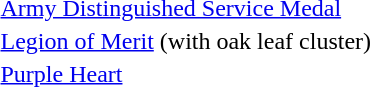<table Defense Distinguished Service Medal>
<tr>
<td></td>
<td><a href='#'>Army Distinguished Service Medal</a></td>
</tr>
<tr>
<td></td>
<td><a href='#'>Legion of Merit</a> (with oak leaf cluster)</td>
</tr>
<tr>
<td></td>
<td><a href='#'>Purple Heart</a></td>
</tr>
</table>
